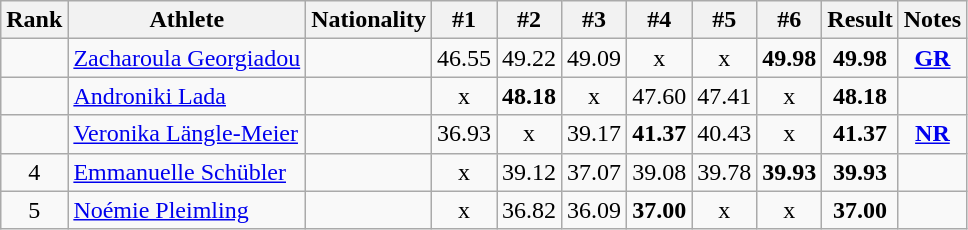<table class="wikitable sortable" style="text-align:center">
<tr>
<th>Rank</th>
<th>Athlete</th>
<th>Nationality</th>
<th>#1</th>
<th>#2</th>
<th>#3</th>
<th>#4</th>
<th>#5</th>
<th>#6</th>
<th>Result</th>
<th>Notes</th>
</tr>
<tr>
<td></td>
<td align="left"><a href='#'>Zacharoula Georgiadou</a></td>
<td align=left></td>
<td>46.55</td>
<td>49.22</td>
<td>49.09</td>
<td>x</td>
<td>x</td>
<td><strong>49.98</strong></td>
<td><strong>49.98</strong></td>
<td><strong><a href='#'>GR</a></strong></td>
</tr>
<tr>
<td></td>
<td align="left"><a href='#'>Androniki Lada</a></td>
<td align=left></td>
<td>x</td>
<td><strong>48.18</strong></td>
<td>x</td>
<td>47.60</td>
<td>47.41</td>
<td>x</td>
<td><strong>48.18</strong></td>
<td></td>
</tr>
<tr>
<td></td>
<td align="left"><a href='#'>Veronika Längle-Meier</a></td>
<td align=left></td>
<td>36.93</td>
<td>x</td>
<td>39.17</td>
<td><strong>41.37</strong></td>
<td>40.43</td>
<td>x</td>
<td><strong>41.37</strong></td>
<td><strong><a href='#'>NR</a></strong></td>
</tr>
<tr>
<td>4</td>
<td align="left"><a href='#'>Emmanuelle Schübler</a></td>
<td align=left></td>
<td>x</td>
<td>39.12</td>
<td>37.07</td>
<td>39.08</td>
<td>39.78</td>
<td><strong>39.93</strong></td>
<td><strong>39.93</strong></td>
<td></td>
</tr>
<tr>
<td>5</td>
<td align="left"><a href='#'>Noémie Pleimling</a></td>
<td align=left></td>
<td>x</td>
<td>36.82</td>
<td>36.09</td>
<td><strong>37.00</strong></td>
<td>x</td>
<td>x</td>
<td><strong>37.00</strong></td>
<td></td>
</tr>
</table>
